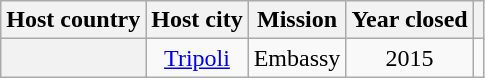<table class="wikitable plainrowheaders" style="text-align:center;">
<tr>
<th scope="col">Host country</th>
<th scope="col">Host city</th>
<th scope="col">Mission</th>
<th scope="col">Year closed</th>
<th scope="col"></th>
</tr>
<tr>
<th scope="row"></th>
<td><a href='#'>Tripoli</a></td>
<td>Embassy</td>
<td>2015</td>
<td></td>
</tr>
</table>
